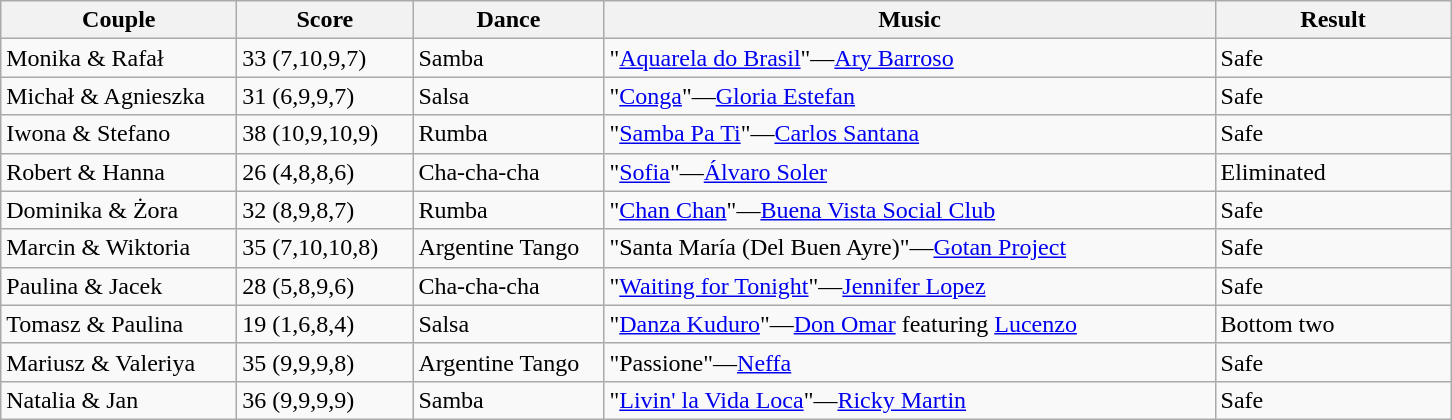<table class="wikitable">
<tr>
<th style="width:150px;">Couple</th>
<th style="width:110px;">Score</th>
<th style="width:120px;">Dance</th>
<th style="width:400px;">Music</th>
<th style="width:150px;">Result</th>
</tr>
<tr>
<td>Monika & Rafał</td>
<td>33 (7,10,9,7)</td>
<td>Samba</td>
<td>"<a href='#'>Aquarela do Brasil</a>"—<a href='#'>Ary Barroso</a></td>
<td>Safe</td>
</tr>
<tr>
<td>Michał & Agnieszka</td>
<td>31 (6,9,9,7)</td>
<td>Salsa</td>
<td>"<a href='#'>Conga</a>"—<a href='#'>Gloria Estefan</a></td>
<td>Safe</td>
</tr>
<tr>
<td>Iwona & Stefano</td>
<td>38 (10,9,10,9)</td>
<td>Rumba</td>
<td>"<a href='#'>Samba Pa Ti</a>"—<a href='#'>Carlos Santana</a></td>
<td>Safe</td>
</tr>
<tr>
<td>Robert & Hanna</td>
<td>26 (4,8,8,6)</td>
<td>Cha-cha-cha</td>
<td>"<a href='#'>Sofia</a>"—<a href='#'>Álvaro Soler</a></td>
<td>Eliminated</td>
</tr>
<tr>
<td>Dominika & Żora</td>
<td>32 (8,9,8,7)</td>
<td>Rumba</td>
<td>"<a href='#'>Chan Chan</a>"—<a href='#'>Buena Vista Social Club</a></td>
<td>Safe</td>
</tr>
<tr>
<td>Marcin & Wiktoria</td>
<td>35 (7,10,10,8)</td>
<td>Argentine Tango</td>
<td>"Santa María (Del Buen Ayre)"—<a href='#'>Gotan Project</a></td>
<td>Safe</td>
</tr>
<tr>
<td>Paulina & Jacek</td>
<td>28 (5,8,9,6)</td>
<td>Cha-cha-cha</td>
<td>"<a href='#'>Waiting for Tonight</a>"—<a href='#'>Jennifer Lopez</a></td>
<td>Safe</td>
</tr>
<tr>
<td>Tomasz & Paulina</td>
<td>19 (1,6,8,4)</td>
<td>Salsa</td>
<td>"<a href='#'>Danza Kuduro</a>"—<a href='#'>Don Omar</a> featuring <a href='#'>Lucenzo</a></td>
<td>Bottom two</td>
</tr>
<tr>
<td>Mariusz & Valeriya</td>
<td>35 (9,9,9,8)</td>
<td>Argentine Tango</td>
<td>"Passione"—<a href='#'>Neffa</a></td>
<td>Safe</td>
</tr>
<tr>
<td>Natalia & Jan</td>
<td>36 (9,9,9,9)</td>
<td>Samba</td>
<td>"<a href='#'>Livin' la Vida Loca</a>"—<a href='#'>Ricky Martin</a></td>
<td>Safe</td>
</tr>
</table>
